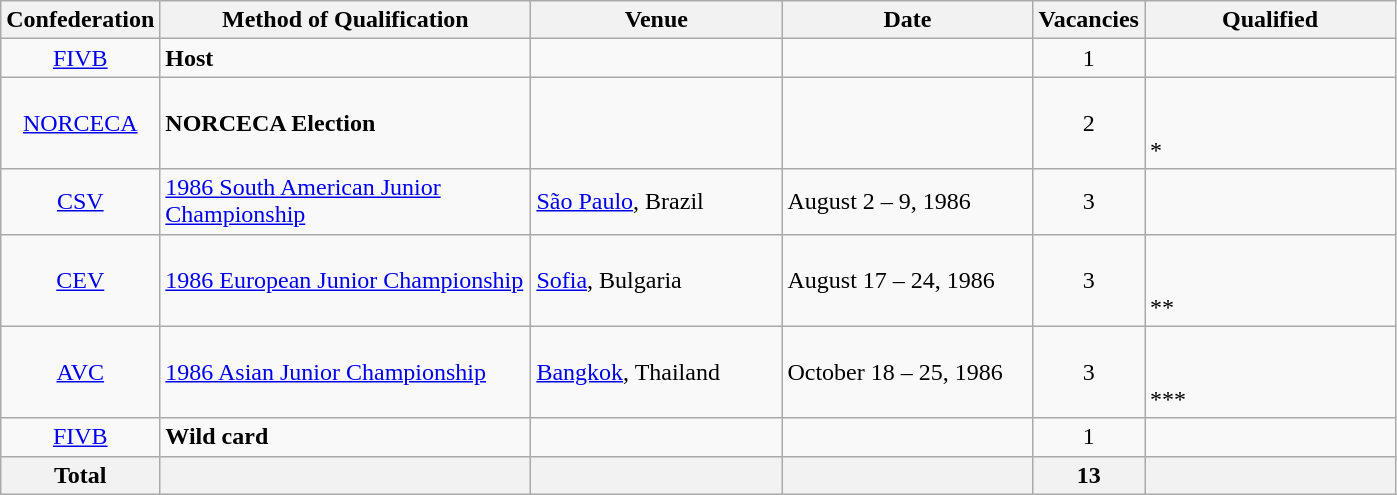<table class="wikitable">
<tr>
<th width=50>Confederation</th>
<th width=240>Method of Qualification</th>
<th width=160>Venue</th>
<th width=160>Date</th>
<th width=60>Vacancies</th>
<th width=160>Qualified</th>
</tr>
<tr>
<td align=center><a href='#'>FIVB</a></td>
<td><strong>Host</strong></td>
<td></td>
<td></td>
<td style="text-align:center;">1</td>
<td></td>
</tr>
<tr>
<td align=center><a href='#'>NORCECA</a></td>
<td><strong>NORCECA Election</strong></td>
<td></td>
<td></td>
<td style="text-align:center;">2</td>
<td><br><br><s></s> *</td>
</tr>
<tr>
<td align=center><a href='#'>CSV</a></td>
<td><a href='#'>1986 South American Junior Championship</a></td>
<td> <a href='#'>São Paulo</a>, Brazil</td>
<td>August 2 – 9, 1986</td>
<td style="text-align:center;">3</td>
<td><br><br></td>
</tr>
<tr>
<td align=center><a href='#'>CEV</a></td>
<td><a href='#'>1986 European Junior Championship</a></td>
<td> <a href='#'>Sofia</a>, Bulgaria</td>
<td>August 17 – 24, 1986</td>
<td style="text-align:center;">3</td>
<td><br><br> **</td>
</tr>
<tr>
<td align=center><a href='#'>AVC</a></td>
<td><a href='#'>1986 Asian Junior Championship</a></td>
<td> <a href='#'>Bangkok</a>, Thailand</td>
<td>October 18 – 25, 1986</td>
<td style="text-align:center;">3</td>
<td><br><br> ***</td>
</tr>
<tr>
<td align=center><a href='#'>FIVB</a></td>
<td><strong>Wild card</strong></td>
<td></td>
<td></td>
<td style="text-align:center;">1</td>
<td></td>
</tr>
<tr>
<th>Total</th>
<th></th>
<th></th>
<th></th>
<th>13</th>
<th></th>
</tr>
</table>
